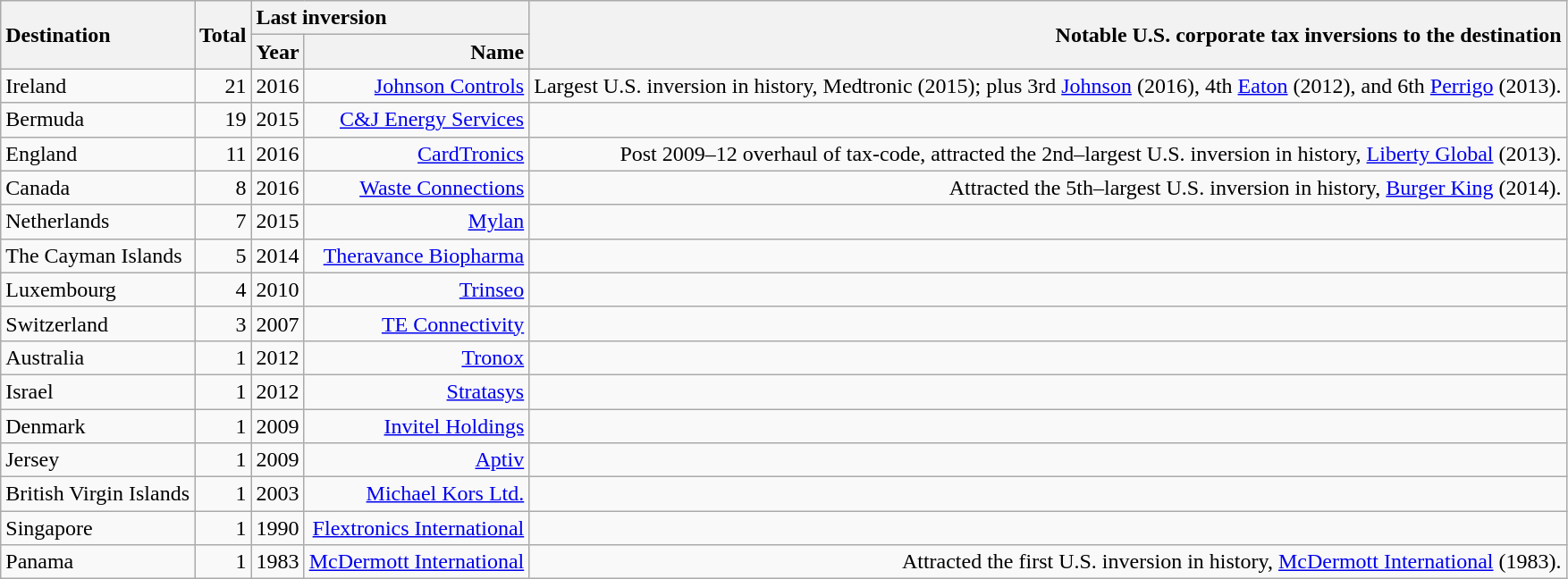<table class="wikitable" style="text-align:right">
<tr>
<th rowspan="2" style="text-align:left">Destination</th>
<th rowspan="2" style="text-align:right">Total</th>
<th colspan="2" style="text-align:left">Last inversion</th>
<th rowspan="2" style="text-align:right">Notable U.S. corporate tax inversions to the destination</th>
</tr>
<tr>
<th style="text-align:right">Year</th>
<th style="text-align:right">Name</th>
</tr>
<tr>
<td style="text-align:left">Ireland</td>
<td>21</td>
<td>2016</td>
<td><a href='#'>Johnson Controls</a></td>
<td>Largest U.S. inversion in history, Medtronic (2015); plus 3rd <a href='#'>Johnson</a> (2016), 4th <a href='#'>Eaton</a> (2012), and 6th <a href='#'>Perrigo</a> (2013).</td>
</tr>
<tr>
<td style="text-align:left">Bermuda</td>
<td>19</td>
<td>2015</td>
<td><a href='#'>C&J Energy Services</a></td>
<td></td>
</tr>
<tr>
<td style="text-align:left">England</td>
<td>11</td>
<td>2016</td>
<td><a href='#'>CardTronics</a></td>
<td>Post 2009–12 overhaul of tax-code, attracted the 2nd–largest U.S. inversion in history, <a href='#'>Liberty Global</a> (2013).</td>
</tr>
<tr>
<td style="text-align:left">Canada</td>
<td>8</td>
<td>2016</td>
<td><a href='#'>Waste Connections</a></td>
<td>Attracted the 5th–largest U.S. inversion in history, <a href='#'>Burger King</a> (2014).</td>
</tr>
<tr>
<td style="text-align:left">Netherlands</td>
<td>7</td>
<td>2015</td>
<td><a href='#'>Mylan</a></td>
<td></td>
</tr>
<tr>
<td style="text-align:left">The Cayman Islands</td>
<td>5</td>
<td>2014</td>
<td><a href='#'>Theravance Biopharma</a></td>
<td></td>
</tr>
<tr>
<td style="text-align:left">Luxembourg</td>
<td>4</td>
<td>2010</td>
<td><a href='#'>Trinseo</a></td>
<td></td>
</tr>
<tr>
<td style="text-align:left">Switzerland</td>
<td>3</td>
<td>2007</td>
<td><a href='#'>TE Connectivity</a></td>
<td></td>
</tr>
<tr>
<td style="text-align:left">Australia</td>
<td>1</td>
<td>2012</td>
<td><a href='#'>Tronox</a></td>
<td></td>
</tr>
<tr>
<td style="text-align:left">Israel</td>
<td>1</td>
<td>2012</td>
<td><a href='#'>Stratasys</a></td>
<td></td>
</tr>
<tr>
<td style="text-align:left">Denmark</td>
<td>1</td>
<td>2009</td>
<td><a href='#'>Invitel Holdings</a></td>
<td></td>
</tr>
<tr>
<td style="text-align:left">Jersey</td>
<td>1</td>
<td>2009</td>
<td><a href='#'>Aptiv</a></td>
<td></td>
</tr>
<tr>
<td style="text-align:left">British Virgin Islands</td>
<td>1</td>
<td>2003</td>
<td><a href='#'>Michael Kors Ltd.</a></td>
<td></td>
</tr>
<tr>
<td style="text-align:left">Singapore</td>
<td>1</td>
<td>1990</td>
<td><a href='#'>Flextronics International</a></td>
<td></td>
</tr>
<tr>
<td style="text-align:left">Panama</td>
<td>1</td>
<td>1983</td>
<td><a href='#'>McDermott International</a></td>
<td>Attracted the first U.S. inversion in history, <a href='#'>McDermott International</a> (1983).</td>
</tr>
</table>
